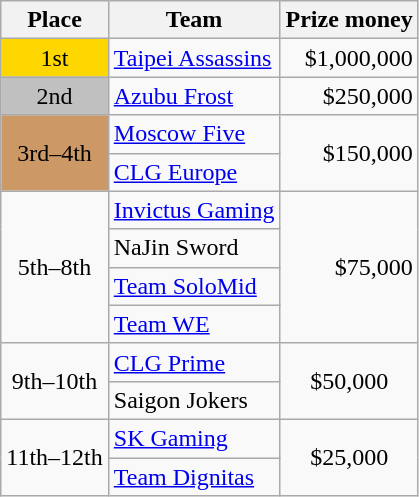<table class="wikitable" style="text-align:left">
<tr>
<th>Place</th>
<th>Team</th>
<th>Prize money</th>
</tr>
<tr>
<td style="text-align:center; background:gold;">1st</td>
<td> <a href='#'>Taipei Assassins</a></td>
<td style="text-align:right">$1,000,000</td>
</tr>
<tr>
<td style="text-align:center; background:silver;">2nd</td>
<td> <a href='#'>Azubu Frost</a></td>
<td style="text-align:right">$250,000</td>
</tr>
<tr>
<td rowspan="2" style="text-align:center; background:#c96;">3rd–4th</td>
<td> <a href='#'>Moscow Five</a></td>
<td rowspan="2" style="text-align:right">$150,000</td>
</tr>
<tr>
<td> <a href='#'>CLG Europe</a></td>
</tr>
<tr>
<td rowspan="4" style="text-align:center">5th–8th</td>
<td> <a href='#'>Invictus Gaming</a></td>
<td rowspan="4" style="text-align:right">$75,000</td>
</tr>
<tr>
<td> NaJin Sword</td>
</tr>
<tr>
<td> <a href='#'>Team SoloMid</a></td>
</tr>
<tr>
<td> <a href='#'>Team WE</a></td>
</tr>
<tr>
<td rowspan="2" style="text-align:center">9th–10th</td>
<td> <a href='#'>CLG Prime</a></td>
<td rowspan="2" style="text-align:center">$50,000</td>
</tr>
<tr>
<td> Saigon Jokers</td>
</tr>
<tr>
<td rowspan="2" style="text-align:center">11th–12th</td>
<td> <a href='#'>SK Gaming</a></td>
<td rowspan="2" style="text-align:center">$25,000</td>
</tr>
<tr>
<td> <a href='#'>Team Dignitas</a></td>
</tr>
</table>
